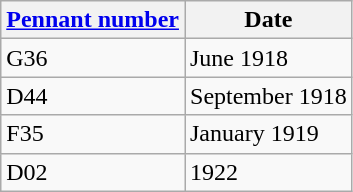<table class="wikitable" style="text-align:left">
<tr>
<th scope="col"><a href='#'>Pennant number</a></th>
<th>Date</th>
</tr>
<tr>
<td scope="row">G36</td>
<td>June 1918</td>
</tr>
<tr>
<td scope="row">D44</td>
<td>September 1918</td>
</tr>
<tr>
<td scope="row">F35</td>
<td>January 1919</td>
</tr>
<tr>
<td scope="row">D02</td>
<td>1922</td>
</tr>
</table>
